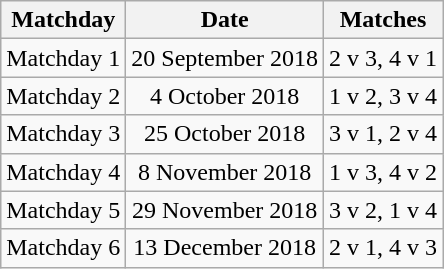<table class="wikitable" style="text-align:center">
<tr>
<th>Matchday</th>
<th>Date</th>
<th>Matches</th>
</tr>
<tr>
<td>Matchday 1</td>
<td>20 September 2018</td>
<td>2 v 3, 4 v 1</td>
</tr>
<tr>
<td>Matchday 2</td>
<td>4 October 2018</td>
<td>1 v 2, 3 v 4</td>
</tr>
<tr>
<td>Matchday 3</td>
<td>25 October 2018</td>
<td>3 v 1, 2 v 4</td>
</tr>
<tr>
<td>Matchday 4</td>
<td>8 November 2018</td>
<td>1 v 3, 4 v 2</td>
</tr>
<tr>
<td>Matchday 5</td>
<td>29 November 2018</td>
<td>3 v 2, 1 v 4</td>
</tr>
<tr>
<td>Matchday 6</td>
<td>13 December 2018</td>
<td>2 v 1, 4 v 3</td>
</tr>
</table>
